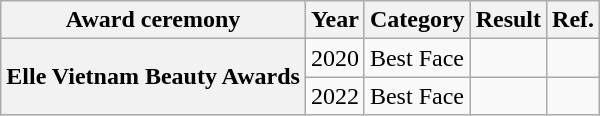<table class="wikitable">
<tr>
<th>Award ceremony</th>
<th>Year</th>
<th>Category</th>
<th>Result</th>
<th>Ref.</th>
</tr>
<tr>
<th rowspan="2">Elle Vietnam Beauty Awards</th>
<td>2020</td>
<td>Best Face</td>
<td></td>
<td></td>
</tr>
<tr>
<td>2022</td>
<td>Best Face</td>
<td></td>
<td></td>
</tr>
</table>
